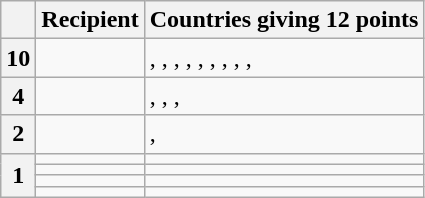<table class="wikitable plainrowheaders">
<tr>
<th scope="col"></th>
<th scope="col">Recipient</th>
<th scope="col">Countries giving 12 points</th>
</tr>
<tr>
<th scope="row">10</th>
<td></td>
<td>, , , , , , , , , </td>
</tr>
<tr>
<th scope="rowgroup" rowspan="1">4</th>
<td></td>
<td>, , , </td>
</tr>
<tr>
<th scope="rowgroup" rowspan="1">2</th>
<td></td>
<td>, </td>
</tr>
<tr>
<th scope="rowgroup" rowspan="4">1</th>
<td></td>
<td></td>
</tr>
<tr>
<td></td>
<td></td>
</tr>
<tr>
<td></td>
<td></td>
</tr>
<tr>
<td></td>
<td></td>
</tr>
</table>
